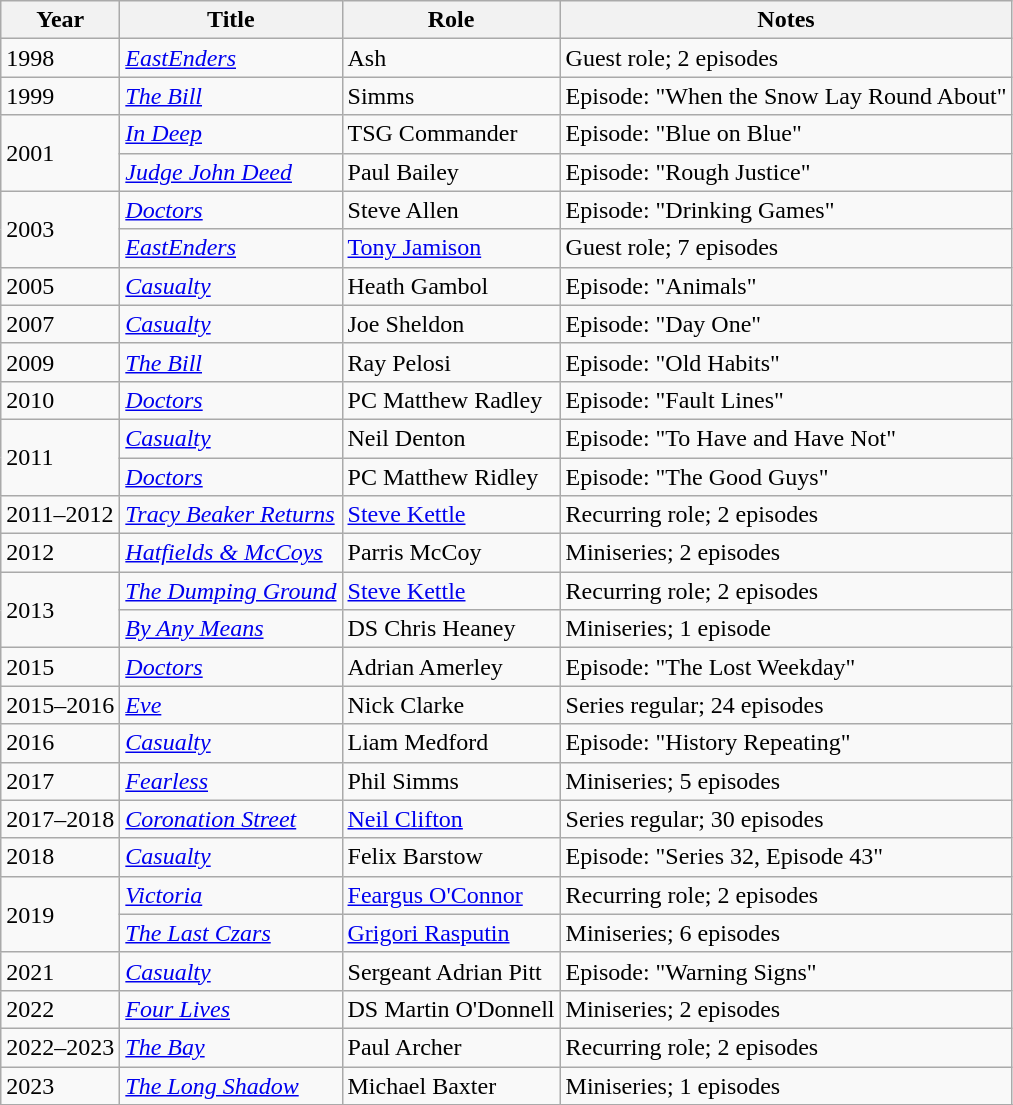<table class="wikitable sortable">
<tr>
<th>Year</th>
<th>Title</th>
<th>Role</th>
<th>Notes</th>
</tr>
<tr>
<td>1998</td>
<td><em><a href='#'>EastEnders</a></em></td>
<td>Ash</td>
<td>Guest role; 2 episodes</td>
</tr>
<tr>
<td>1999</td>
<td><em><a href='#'>The Bill</a></em></td>
<td>Simms</td>
<td>Episode: "When the Snow Lay Round About"</td>
</tr>
<tr>
<td rowspan="2">2001</td>
<td><em><a href='#'>In Deep</a></em></td>
<td>TSG Commander</td>
<td>Episode: "Blue on Blue"</td>
</tr>
<tr>
<td><em><a href='#'>Judge John Deed</a></em></td>
<td>Paul Bailey</td>
<td>Episode: "Rough Justice"</td>
</tr>
<tr>
<td rowspan="2">2003</td>
<td><em><a href='#'>Doctors</a></em></td>
<td>Steve Allen</td>
<td>Episode: "Drinking Games"</td>
</tr>
<tr>
<td><em><a href='#'>EastEnders</a></em></td>
<td><a href='#'>Tony Jamison</a></td>
<td>Guest role; 7 episodes</td>
</tr>
<tr>
<td>2005</td>
<td><em><a href='#'>Casualty</a></em></td>
<td>Heath Gambol</td>
<td>Episode: "Animals"</td>
</tr>
<tr>
<td>2007</td>
<td><em><a href='#'>Casualty</a></em></td>
<td>Joe Sheldon</td>
<td>Episode: "Day One"</td>
</tr>
<tr>
<td>2009</td>
<td><em><a href='#'>The Bill</a></em></td>
<td>Ray Pelosi</td>
<td>Episode: "Old Habits"</td>
</tr>
<tr>
<td>2010</td>
<td><em><a href='#'>Doctors</a></em></td>
<td>PC Matthew Radley</td>
<td>Episode: "Fault Lines"</td>
</tr>
<tr>
<td rowspan="2">2011</td>
<td><em><a href='#'>Casualty</a></em></td>
<td>Neil Denton</td>
<td>Episode: "To Have and Have Not"</td>
</tr>
<tr>
<td><em><a href='#'>Doctors</a></em></td>
<td>PC Matthew Ridley</td>
<td>Episode: "The Good Guys"</td>
</tr>
<tr>
<td>2011–2012</td>
<td><em><a href='#'>Tracy Beaker Returns</a></em></td>
<td><a href='#'>Steve Kettle</a></td>
<td>Recurring role; 2 episodes</td>
</tr>
<tr>
<td>2012</td>
<td><em><a href='#'>Hatfields & McCoys</a></em></td>
<td>Parris McCoy</td>
<td>Miniseries; 2 episodes</td>
</tr>
<tr>
<td rowspan="2">2013</td>
<td><em><a href='#'>The Dumping Ground</a></em></td>
<td><a href='#'>Steve Kettle</a></td>
<td>Recurring role; 2 episodes</td>
</tr>
<tr>
<td><em><a href='#'>By Any Means</a></em></td>
<td>DS Chris Heaney</td>
<td>Miniseries; 1 episode</td>
</tr>
<tr>
<td>2015</td>
<td><em><a href='#'>Doctors</a></em></td>
<td>Adrian Amerley</td>
<td>Episode: "The Lost Weekday"</td>
</tr>
<tr>
<td>2015–2016</td>
<td><em><a href='#'>Eve</a></em></td>
<td>Nick Clarke</td>
<td>Series regular; 24 episodes</td>
</tr>
<tr>
<td>2016</td>
<td><em><a href='#'>Casualty</a></em></td>
<td>Liam Medford</td>
<td>Episode: "History Repeating"</td>
</tr>
<tr>
<td>2017</td>
<td><em><a href='#'>Fearless</a></em></td>
<td>Phil Simms</td>
<td>Miniseries; 5 episodes</td>
</tr>
<tr>
<td>2017–2018</td>
<td><em><a href='#'>Coronation Street</a></em></td>
<td><a href='#'>Neil Clifton</a></td>
<td>Series regular; 30 episodes</td>
</tr>
<tr>
<td>2018</td>
<td><em><a href='#'>Casualty</a></em></td>
<td>Felix Barstow</td>
<td>Episode: "Series 32, Episode 43"</td>
</tr>
<tr>
<td rowspan="2">2019</td>
<td><em><a href='#'>Victoria</a></em></td>
<td><a href='#'>Feargus O'Connor</a></td>
<td>Recurring role; 2 episodes</td>
</tr>
<tr>
<td><em><a href='#'>The Last Czars</a></em></td>
<td><a href='#'>Grigori Rasputin</a></td>
<td>Miniseries; 6 episodes</td>
</tr>
<tr>
<td>2021</td>
<td><em><a href='#'>Casualty</a></em></td>
<td>Sergeant Adrian Pitt</td>
<td>Episode: "Warning Signs"</td>
</tr>
<tr>
<td>2022</td>
<td><em><a href='#'>Four Lives</a></em></td>
<td>DS Martin O'Donnell</td>
<td>Miniseries; 2 episodes</td>
</tr>
<tr>
<td>2022–2023</td>
<td><em><a href='#'>The Bay</a></em></td>
<td>Paul Archer</td>
<td>Recurring role; 2 episodes</td>
</tr>
<tr>
<td>2023</td>
<td><em><a href='#'>The Long Shadow</a></em></td>
<td>Michael Baxter</td>
<td>Miniseries; 1 episodes</td>
</tr>
<tr>
</tr>
</table>
